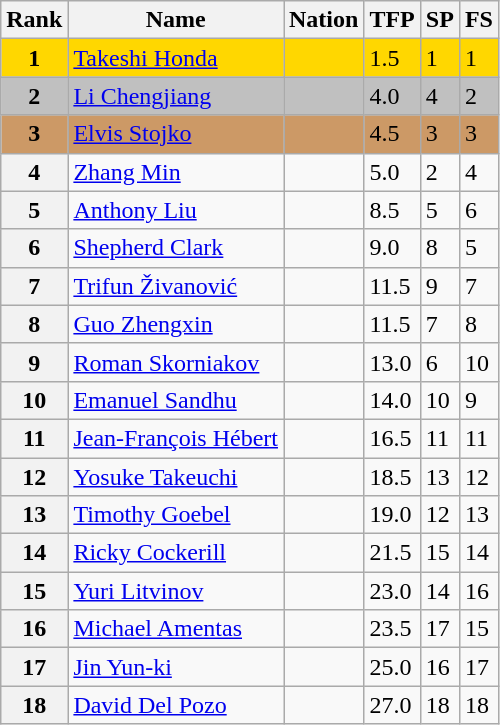<table class="wikitable">
<tr>
<th>Rank</th>
<th>Name</th>
<th>Nation</th>
<th>TFP</th>
<th>SP</th>
<th>FS</th>
</tr>
<tr bgcolor="gold">
<td align="center"><strong>1</strong></td>
<td><a href='#'>Takeshi Honda</a></td>
<td></td>
<td>1.5</td>
<td>1</td>
<td>1</td>
</tr>
<tr bgcolor="silver">
<td align="center"><strong>2</strong></td>
<td><a href='#'>Li Chengjiang</a></td>
<td></td>
<td>4.0</td>
<td>4</td>
<td>2</td>
</tr>
<tr bgcolor="cc9966">
<td align="center"><strong>3</strong></td>
<td><a href='#'>Elvis Stojko</a></td>
<td></td>
<td>4.5</td>
<td>3</td>
<td>3</td>
</tr>
<tr>
<th>4</th>
<td><a href='#'>Zhang Min</a></td>
<td></td>
<td>5.0</td>
<td>2</td>
<td>4</td>
</tr>
<tr>
<th>5</th>
<td><a href='#'>Anthony Liu</a></td>
<td></td>
<td>8.5</td>
<td>5</td>
<td>6</td>
</tr>
<tr>
<th>6</th>
<td><a href='#'>Shepherd Clark</a></td>
<td></td>
<td>9.0</td>
<td>8</td>
<td>5</td>
</tr>
<tr>
<th>7</th>
<td><a href='#'>Trifun Živanović</a></td>
<td></td>
<td>11.5</td>
<td>9</td>
<td>7</td>
</tr>
<tr>
<th>8</th>
<td><a href='#'>Guo Zhengxin</a></td>
<td></td>
<td>11.5</td>
<td>7</td>
<td>8</td>
</tr>
<tr>
<th>9</th>
<td><a href='#'>Roman Skorniakov</a></td>
<td></td>
<td>13.0</td>
<td>6</td>
<td>10</td>
</tr>
<tr>
<th>10</th>
<td><a href='#'>Emanuel Sandhu</a></td>
<td></td>
<td>14.0</td>
<td>10</td>
<td>9</td>
</tr>
<tr>
<th>11</th>
<td><a href='#'>Jean-François Hébert</a></td>
<td></td>
<td>16.5</td>
<td>11</td>
<td>11</td>
</tr>
<tr>
<th>12</th>
<td><a href='#'>Yosuke Takeuchi</a></td>
<td></td>
<td>18.5</td>
<td>13</td>
<td>12</td>
</tr>
<tr>
<th>13</th>
<td><a href='#'>Timothy Goebel</a></td>
<td></td>
<td>19.0</td>
<td>12</td>
<td>13</td>
</tr>
<tr>
<th>14</th>
<td><a href='#'>Ricky Cockerill</a></td>
<td></td>
<td>21.5</td>
<td>15</td>
<td>14</td>
</tr>
<tr>
<th>15</th>
<td><a href='#'>Yuri Litvinov</a></td>
<td></td>
<td>23.0</td>
<td>14</td>
<td>16</td>
</tr>
<tr>
<th>16</th>
<td><a href='#'>Michael Amentas</a></td>
<td></td>
<td>23.5</td>
<td>17</td>
<td>15</td>
</tr>
<tr>
<th>17</th>
<td><a href='#'>Jin Yun-ki</a></td>
<td></td>
<td>25.0</td>
<td>16</td>
<td>17</td>
</tr>
<tr>
<th>18</th>
<td><a href='#'>David Del Pozo</a></td>
<td></td>
<td>27.0</td>
<td>18</td>
<td>18</td>
</tr>
</table>
